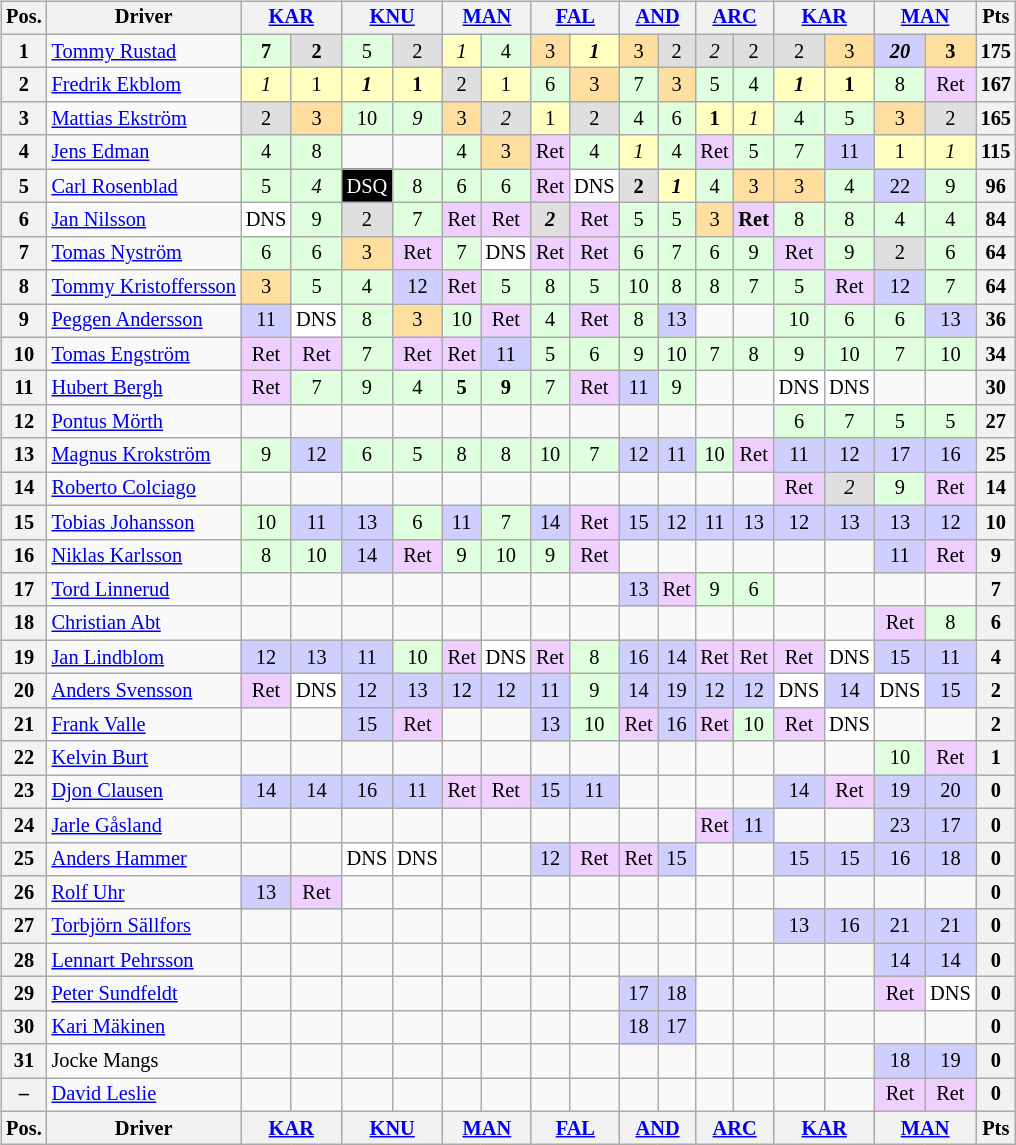<table>
<tr>
<td><br><table class="wikitable" style="font-size:85%; text-align:center">
<tr valign="top">
<th valign="middle">Pos.</th>
<th valign="middle">Driver</th>
<th colspan="2"><a href='#'>KAR</a><br></th>
<th colspan="2"><a href='#'>KNU</a><br></th>
<th colspan="2"><a href='#'>MAN</a><br></th>
<th colspan="2"><a href='#'>FAL</a><br></th>
<th colspan="2"><a href='#'>AND</a><br></th>
<th colspan="2"><a href='#'>ARC</a><br></th>
<th colspan="2"><a href='#'>KAR</a><br></th>
<th colspan="2"><a href='#'>MAN</a><br></th>
<th valign="middle">Pts</th>
</tr>
<tr>
<th>1</th>
<td align="left"> <a href='#'>Tommy Rustad</a></td>
<td style="background:#DFFFDF;"><strong>7</strong></td>
<td style="background:#DFDFDF;"><strong>2</strong></td>
<td style="background:#DFFFDF;">5</td>
<td style="background:#DFDFDF;">2</td>
<td style="background:#FFFFBF;"><em>1</em></td>
<td style="background:#DFFFDF;">4</td>
<td style="background:#FFDF9F;">3</td>
<td style="background:#FFFFBF;"><strong><em>1</em></strong></td>
<td style="background:#FFDF9F;">3</td>
<td style="background:#DFDFDF;">2</td>
<td style="background:#DFDFDF;"><em>2</em></td>
<td style="background:#DFDFDF;">2</td>
<td style="background:#DFDFDF;">2</td>
<td style="background:#FFDF9F;">3</td>
<td style="background:#CFCFFF;"><strong><em>20</em></strong></td>
<td style="background:#FFDF9F;"><strong>3</strong></td>
<th>175</th>
</tr>
<tr>
<th>2</th>
<td align="left"> <a href='#'>Fredrik Ekblom</a></td>
<td style="background:#FFFFBF;"><em>1</em></td>
<td style="background:#FFFFBF;">1</td>
<td style="background:#FFFFBF;"><strong><em>1</em></strong></td>
<td style="background:#FFFFBF;"><strong>1</strong></td>
<td style="background:#DFDFDF;">2</td>
<td style="background:#FFFFBF;">1</td>
<td style="background:#DFFFDF;">6</td>
<td style="background:#FFDF9F;">3</td>
<td style="background:#DFFFDF;">7</td>
<td style="background:#FFDF9F;">3</td>
<td style="background:#DFFFDF;">5</td>
<td style="background:#DFFFDF;">4</td>
<td style="background:#FFFFBF;"><strong><em>1</em></strong></td>
<td style="background:#FFFFBF;"><strong>1</strong></td>
<td style="background:#DFFFDF;">8</td>
<td style="background:#EFCFFF;">Ret</td>
<th>167</th>
</tr>
<tr>
<th>3</th>
<td align="left"> <a href='#'>Mattias Ekström</a></td>
<td style="background:#DFDFDF;">2</td>
<td style="background:#FFDF9F;">3</td>
<td style="background:#DFFFDF;">10</td>
<td style="background:#DFFFDF;"><em>9</em></td>
<td style="background:#FFDF9F;">3</td>
<td style="background:#DFDFDF;"><em>2</em></td>
<td style="background:#FFFFBF;">1</td>
<td style="background:#DFDFDF;">2</td>
<td style="background:#DFFFDF;">4</td>
<td style="background:#DFFFDF;">6</td>
<td style="background:#FFFFBF;"><strong>1</strong></td>
<td style="background:#FFFFBF;"><em>1</em></td>
<td style="background:#DFFFDF;">4</td>
<td style="background:#DFFFDF;">5</td>
<td style="background:#FFDF9F;">3</td>
<td style="background:#DFDFDF;">2</td>
<th>165</th>
</tr>
<tr>
<th>4</th>
<td align="left"> <a href='#'>Jens Edman</a></td>
<td style="background:#DFFFDF;">4</td>
<td style="background:#DFFFDF;">8</td>
<td></td>
<td></td>
<td style="background:#DFFFDF;">4</td>
<td style="background:#FFDF9F;">3</td>
<td style="background:#EFCFFF;">Ret</td>
<td style="background:#DFFFDF;">4</td>
<td style="background:#FFFFBF;"><em>1</em></td>
<td style="background:#DFFFDF;">4</td>
<td style="background:#EFCFFF;">Ret</td>
<td style="background:#DFFFDF;">5</td>
<td style="background:#DFFFDF;">7</td>
<td style="background:#CFCFFF;">11</td>
<td style="background:#FFFFBF;">1</td>
<td style="background:#FFFFBF;"><em>1</em></td>
<th>115</th>
</tr>
<tr>
<th>5</th>
<td align="left"> <a href='#'>Carl Rosenblad</a></td>
<td style="background:#DFFFDF;">5</td>
<td style="background:#DFFFDF;"><em>4</em></td>
<td style="background:#000000; color:white">DSQ</td>
<td style="background:#DFFFDF;">8</td>
<td style="background:#DFFFDF;">6</td>
<td style="background:#DFFFDF;">6</td>
<td style="background:#EFCFFF;">Ret</td>
<td style="background:#FFFFFF;">DNS</td>
<td style="background:#DFDFDF;"><strong>2</strong></td>
<td style="background:#FFFFBF;"><strong><em>1</em></strong></td>
<td style="background:#DFFFDF;">4</td>
<td style="background:#FFDF9F;">3</td>
<td style="background:#FFDF9F;">3</td>
<td style="background:#DFFFDF;">4</td>
<td style="background:#CFCFFF;">22</td>
<td style="background:#DFFFDF;">9</td>
<th>96</th>
</tr>
<tr>
<th>6</th>
<td align="left"> <a href='#'>Jan Nilsson</a></td>
<td style="background:#FFFFFF;">DNS</td>
<td style="background:#DFFFDF;">9</td>
<td style="background:#DFDFDF;">2</td>
<td style="background:#DFFFDF;">7</td>
<td style="background:#EFCFFF;">Ret</td>
<td style="background:#EFCFFF;">Ret</td>
<td style="background:#DFDFDF;"><strong><em>2</em></strong></td>
<td style="background:#EFCFFF;">Ret</td>
<td style="background:#DFFFDF;">5</td>
<td style="background:#DFFFDF;">5</td>
<td style="background:#FFDF9F;">3</td>
<td style="background:#EFCFFF;"><strong>Ret</strong></td>
<td style="background:#DFFFDF;">8</td>
<td style="background:#DFFFDF;">8</td>
<td style="background:#DFFFDF;">4</td>
<td style="background:#DFFFDF;">4</td>
<th>84</th>
</tr>
<tr>
<th>7</th>
<td align="left"> <a href='#'>Tomas Nyström</a></td>
<td style="background:#DFFFDF;">6</td>
<td style="background:#DFFFDF;">6</td>
<td style="background:#FFDF9F;">3</td>
<td style="background:#EFCFFF;">Ret</td>
<td style="background:#DFFFDF;">7</td>
<td style="background:#FFFFFF;">DNS</td>
<td style="background:#EFCFFF;">Ret</td>
<td style="background:#EFCFFF;">Ret</td>
<td style="background:#DFFFDF;">6</td>
<td style="background:#DFFFDF;">7</td>
<td style="background:#DFFFDF;">6</td>
<td style="background:#DFFFDF;">9</td>
<td style="background:#EFCFFF;">Ret</td>
<td style="background:#DFFFDF;">9</td>
<td style="background:#DFDFDF;">2</td>
<td style="background:#DFFFDF;">6</td>
<th>64</th>
</tr>
<tr>
<th>8</th>
<td align="left"> <a href='#'>Tommy Kristoffersson</a></td>
<td style="background:#FFDF9F;">3</td>
<td style="background:#DFFFDF;">5</td>
<td style="background:#DFFFDF;">4</td>
<td style="background:#CFCFFF;">12</td>
<td style="background:#EFCFFF;">Ret</td>
<td style="background:#DFFFDF;">5</td>
<td style="background:#DFFFDF;">8</td>
<td style="background:#DFFFDF;">5</td>
<td style="background:#DFFFDF;">10</td>
<td style="background:#DFFFDF;">8</td>
<td style="background:#DFFFDF;">8</td>
<td style="background:#DFFFDF;">7</td>
<td style="background:#DFFFDF;">5</td>
<td style="background:#EFCFFF;">Ret</td>
<td style="background:#CFCFFF;">12</td>
<td style="background:#DFFFDF;">7</td>
<th>64</th>
</tr>
<tr>
<th>9</th>
<td align="left"> <a href='#'>Peggen Andersson</a></td>
<td style="background:#CFCFFF;">11</td>
<td style="background:#FFFFFF;">DNS</td>
<td style="background:#DFFFDF;">8</td>
<td style="background:#FFDF9F;">3</td>
<td style="background:#DFFFDF;">10</td>
<td style="background:#EFCFFF;">Ret</td>
<td style="background:#DFFFDF;">4</td>
<td style="background:#EFCFFF;">Ret</td>
<td style="background:#DFFFDF;">8</td>
<td style="background:#CFCFFF;">13</td>
<td></td>
<td></td>
<td style="background:#DFFFDF;">10</td>
<td style="background:#DFFFDF;">6</td>
<td style="background:#DFFFDF;">6</td>
<td style="background:#CFCFFF;">13</td>
<th>36</th>
</tr>
<tr>
<th>10</th>
<td align="left"> <a href='#'>Tomas Engström</a></td>
<td style="background:#EFCFFF;">Ret</td>
<td style="background:#EFCFFF;">Ret</td>
<td style="background:#DFFFDF;">7</td>
<td style="background:#EFCFFF;">Ret</td>
<td style="background:#EFCFFF;">Ret</td>
<td style="background:#CFCFFF;">11</td>
<td style="background:#DFFFDF;">5</td>
<td style="background:#DFFFDF;">6</td>
<td style="background:#DFFFDF;">9</td>
<td style="background:#DFFFDF;">10</td>
<td style="background:#DFFFDF;">7</td>
<td style="background:#DFFFDF;">8</td>
<td style="background:#DFFFDF;">9</td>
<td style="background:#DFFFDF;">10</td>
<td style="background:#DFFFDF;">7</td>
<td style="background:#DFFFDF;">10</td>
<th>34</th>
</tr>
<tr>
<th>11</th>
<td align="left"> <a href='#'>Hubert Bergh</a></td>
<td style="background:#EFCFFF;">Ret</td>
<td style="background:#DFFFDF;">7</td>
<td style="background:#DFFFDF;">9</td>
<td style="background:#DFFFDF;">4</td>
<td style="background:#DFFFDF;"><strong>5</strong></td>
<td style="background:#DFFFDF;"><strong>9</strong></td>
<td style="background:#DFFFDF;">7</td>
<td style="background:#EFCFFF;">Ret</td>
<td style="background:#CFCFFF;">11</td>
<td style="background:#DFFFDF;">9</td>
<td></td>
<td></td>
<td style="background:#FFFFFF;">DNS</td>
<td style="background:#FFFFFF;">DNS</td>
<td></td>
<td></td>
<th>30</th>
</tr>
<tr>
<th>12</th>
<td align="left"> <a href='#'>Pontus Mörth</a></td>
<td></td>
<td></td>
<td></td>
<td></td>
<td></td>
<td></td>
<td></td>
<td></td>
<td></td>
<td></td>
<td></td>
<td></td>
<td style="background:#DFFFDF;">6</td>
<td style="background:#DFFFDF;">7</td>
<td style="background:#DFFFDF;">5</td>
<td style="background:#DFFFDF;">5</td>
<th>27</th>
</tr>
<tr>
<th>13</th>
<td align="left"> <a href='#'>Magnus Krokström</a></td>
<td style="background:#DFFFDF;">9</td>
<td style="background:#CFCFFF;">12</td>
<td style="background:#DFFFDF;">6</td>
<td style="background:#DFFFDF;">5</td>
<td style="background:#DFFFDF;">8</td>
<td style="background:#DFFFDF;">8</td>
<td style="background:#DFFFDF;">10</td>
<td style="background:#DFFFDF;">7</td>
<td style="background:#CFCFFF;">12</td>
<td style="background:#CFCFFF;">11</td>
<td style="background:#DFFFDF;">10</td>
<td style="background:#EFCFFF;">Ret</td>
<td style="background:#CFCFFF;">11</td>
<td style="background:#CFCFFF;">12</td>
<td style="background:#CFCFFF;">17</td>
<td style="background:#CFCFFF;">16</td>
<th>25</th>
</tr>
<tr>
<th>14</th>
<td align="left"> <a href='#'>Roberto Colciago</a></td>
<td></td>
<td></td>
<td></td>
<td></td>
<td></td>
<td></td>
<td></td>
<td></td>
<td></td>
<td></td>
<td></td>
<td></td>
<td style="background:#EFCFFF;">Ret</td>
<td style="background:#DFDFDF;"><em>2</em></td>
<td style="background:#DFFFDF;">9</td>
<td style="background:#EFCFFF;">Ret</td>
<th>14</th>
</tr>
<tr>
<th>15</th>
<td align="left"> <a href='#'>Tobias Johansson</a></td>
<td style="background:#DFFFDF;">10</td>
<td style="background:#CFCFFF;">11</td>
<td style="background:#CFCFFF;">13</td>
<td style="background:#DFFFDF;">6</td>
<td style="background:#CFCFFF;">11</td>
<td style="background:#DFFFDF;">7</td>
<td style="background:#CFCFFF;">14</td>
<td style="background:#EFCFFF;">Ret</td>
<td style="background:#CFCFFF;">15</td>
<td style="background:#CFCFFF;">12</td>
<td style="background:#CFCFFF;">11</td>
<td style="background:#CFCFFF;">13</td>
<td style="background:#CFCFFF;">12</td>
<td style="background:#CFCFFF;">13</td>
<td style="background:#CFCFFF;">13</td>
<td style="background:#CFCFFF;">12</td>
<th>10</th>
</tr>
<tr>
<th>16</th>
<td align="left"> <a href='#'>Niklas Karlsson</a></td>
<td style="background:#DFFFDF;">8</td>
<td style="background:#DFFFDF;">10</td>
<td style="background:#CFCFFF;">14</td>
<td style="background:#EFCFFF;">Ret</td>
<td style="background:#DFFFDF;">9</td>
<td style="background:#DFFFDF;">10</td>
<td style="background:#DFFFDF;">9</td>
<td style="background:#EFCFFF;">Ret</td>
<td></td>
<td></td>
<td></td>
<td></td>
<td></td>
<td></td>
<td style="background:#CFCFFF;">11</td>
<td style="background:#EFCFFF;">Ret</td>
<th>9</th>
</tr>
<tr>
<th>17</th>
<td align="left"> <a href='#'>Tord Linnerud</a></td>
<td></td>
<td></td>
<td></td>
<td></td>
<td></td>
<td></td>
<td></td>
<td></td>
<td style="background:#CFCFFF;">13</td>
<td style="background:#EFCFFF;">Ret</td>
<td style="background:#DFFFDF;">9</td>
<td style="background:#DFFFDF;">6</td>
<td></td>
<td></td>
<td></td>
<td></td>
<th>7</th>
</tr>
<tr>
<th>18</th>
<td align="left"> <a href='#'>Christian Abt</a></td>
<td></td>
<td></td>
<td></td>
<td></td>
<td></td>
<td></td>
<td></td>
<td></td>
<td></td>
<td></td>
<td></td>
<td></td>
<td></td>
<td></td>
<td style="background:#EFCFFF;">Ret</td>
<td style="background:#DFFFDF;">8</td>
<th>6</th>
</tr>
<tr>
<th>19</th>
<td align="left"> <a href='#'>Jan Lindblom</a></td>
<td style="background:#CFCFFF;">12</td>
<td style="background:#CFCFFF;">13</td>
<td style="background:#CFCFFF;">11</td>
<td style="background:#DFFFDF;">10</td>
<td style="background:#EFCFFF;">Ret</td>
<td style="background:#FFFFFF;">DNS</td>
<td style="background:#EFCFFF;">Ret</td>
<td style="background:#DFFFDF;">8</td>
<td style="background:#CFCFFF;">16</td>
<td style="background:#CFCFFF;">14</td>
<td style="background:#EFCFFF;">Ret</td>
<td style="background:#EFCFFF;">Ret</td>
<td style="background:#EFCFFF;">Ret</td>
<td style="background:#FFFFFF;">DNS</td>
<td style="background:#CFCFFF;">15</td>
<td style="background:#CFCFFF;">11</td>
<th>4</th>
</tr>
<tr>
<th>20</th>
<td align="left"> <a href='#'>Anders Svensson</a></td>
<td style="background:#EFCFFF;">Ret</td>
<td style="background:#FFFFFF;">DNS</td>
<td style="background:#CFCFFF;">12</td>
<td style="background:#CFCFFF;">13</td>
<td style="background:#CFCFFF;">12</td>
<td style="background:#CFCFFF;">12</td>
<td style="background:#CFCFFF;">11</td>
<td style="background:#DFFFDF;">9</td>
<td style="background:#CFCFFF;">14</td>
<td style="background:#CFCFFF;">19</td>
<td style="background:#CFCFFF;">12</td>
<td style="background:#CFCFFF;">12</td>
<td style="background:#FFFFFF;">DNS</td>
<td style="background:#CFCFFF;">14</td>
<td style="background:#FFFFFF;">DNS</td>
<td style="background:#CFCFFF;">15</td>
<th>2</th>
</tr>
<tr>
<th>21</th>
<td align="left"> <a href='#'>Frank Valle</a></td>
<td></td>
<td></td>
<td style="background:#CFCFFF;">15</td>
<td style="background:#EFCFFF;">Ret</td>
<td></td>
<td></td>
<td style="background:#CFCFFF;">13</td>
<td style="background:#DFFFDF;">10</td>
<td style="background:#EFCFFF;">Ret</td>
<td style="background:#CFCFFF;">16</td>
<td style="background:#EFCFFF;">Ret</td>
<td style="background:#DFFFDF;">10</td>
<td style="background:#EFCFFF;">Ret</td>
<td style="background:#FFFFFF;">DNS</td>
<td></td>
<td></td>
<th>2</th>
</tr>
<tr>
<th>22</th>
<td align="left"> <a href='#'>Kelvin Burt</a></td>
<td></td>
<td></td>
<td></td>
<td></td>
<td></td>
<td></td>
<td></td>
<td></td>
<td></td>
<td></td>
<td></td>
<td></td>
<td></td>
<td></td>
<td style="background:#DFFFDF;">10</td>
<td style="background:#EFCFFF;">Ret</td>
<th>1</th>
</tr>
<tr>
<th>23</th>
<td align="left"> <a href='#'>Djon Clausen</a></td>
<td style="background:#CFCFFF;">14</td>
<td style="background:#CFCFFF;">14</td>
<td style="background:#CFCFFF;">16</td>
<td style="background:#CFCFFF;">11</td>
<td style="background:#EFCFFF;">Ret</td>
<td style="background:#EFCFFF;">Ret</td>
<td style="background:#CFCFFF;">15</td>
<td style="background:#CFCFFF;">11</td>
<td></td>
<td></td>
<td></td>
<td></td>
<td style="background:#CFCFFF;">14</td>
<td style="background:#EFCFFF;">Ret</td>
<td style="background:#CFCFFF;">19</td>
<td style="background:#CFCFFF;">20</td>
<th>0</th>
</tr>
<tr>
<th>24</th>
<td align="left"> <a href='#'>Jarle Gåsland</a></td>
<td></td>
<td></td>
<td></td>
<td></td>
<td></td>
<td></td>
<td></td>
<td></td>
<td></td>
<td></td>
<td style="background:#EFCFFF;">Ret</td>
<td style="background:#CFCFFF;">11</td>
<td></td>
<td></td>
<td style="background:#CFCFFF;">23</td>
<td style="background:#CFCFFF;">17</td>
<th>0</th>
</tr>
<tr>
<th>25</th>
<td align="left"> <a href='#'>Anders Hammer</a></td>
<td></td>
<td></td>
<td style="background:#FFFFFF;">DNS</td>
<td style="background:#FFFFFF;">DNS</td>
<td></td>
<td></td>
<td style="background:#CFCFFF;">12</td>
<td style="background:#EFCFFF;">Ret</td>
<td style="background:#EFCFFF;">Ret</td>
<td style="background:#CFCFFF;">15</td>
<td></td>
<td></td>
<td style="background:#CFCFFF;">15</td>
<td style="background:#CFCFFF;">15</td>
<td style="background:#CFCFFF;">16</td>
<td style="background:#CFCFFF;">18</td>
<th>0</th>
</tr>
<tr>
<th>26</th>
<td align="left"> <a href='#'>Rolf Uhr</a></td>
<td style="background:#CFCFFF;">13</td>
<td style="background:#EFCFFF;">Ret</td>
<td></td>
<td></td>
<td></td>
<td></td>
<td></td>
<td></td>
<td></td>
<td></td>
<td></td>
<td></td>
<td></td>
<td></td>
<td></td>
<td></td>
<th>0</th>
</tr>
<tr>
<th>27</th>
<td align="left"> <a href='#'>Torbjörn Sällfors</a></td>
<td></td>
<td></td>
<td></td>
<td></td>
<td></td>
<td></td>
<td></td>
<td></td>
<td></td>
<td></td>
<td></td>
<td></td>
<td style="background:#CFCFFF;">13</td>
<td style="background:#CFCFFF;">16</td>
<td style="background:#CFCFFF;">21</td>
<td style="background:#CFCFFF;">21</td>
<th>0</th>
</tr>
<tr>
<th>28</th>
<td align="left"> <a href='#'>Lennart Pehrsson</a></td>
<td></td>
<td></td>
<td></td>
<td></td>
<td></td>
<td></td>
<td></td>
<td></td>
<td></td>
<td></td>
<td></td>
<td></td>
<td></td>
<td></td>
<td style="background:#CFCFFF;">14</td>
<td style="background:#CFCFFF;">14</td>
<th>0</th>
</tr>
<tr>
<th>29</th>
<td align="left"> <a href='#'>Peter Sundfeldt</a></td>
<td></td>
<td></td>
<td></td>
<td></td>
<td></td>
<td></td>
<td></td>
<td></td>
<td style="background:#CFCFFF;">17</td>
<td style="background:#CFCFFF;">18</td>
<td></td>
<td></td>
<td></td>
<td></td>
<td style="background:#EFCFFF;">Ret</td>
<td style="background:#FFFFFF;">DNS</td>
<th>0</th>
</tr>
<tr>
<th>30</th>
<td align="left"> <a href='#'>Kari Mäkinen</a></td>
<td></td>
<td></td>
<td></td>
<td></td>
<td></td>
<td></td>
<td></td>
<td></td>
<td style="background:#CFCFFF;">18</td>
<td style="background:#CFCFFF;">17</td>
<td></td>
<td></td>
<td></td>
<td></td>
<td></td>
<td></td>
<th>0</th>
</tr>
<tr>
<th>31</th>
<td align="left"> Jocke Mangs</td>
<td></td>
<td></td>
<td></td>
<td></td>
<td></td>
<td></td>
<td></td>
<td></td>
<td></td>
<td></td>
<td></td>
<td></td>
<td></td>
<td></td>
<td style="background:#CFCFFF;">18</td>
<td style="background:#CFCFFF;">19</td>
<th>0</th>
</tr>
<tr>
<th>–</th>
<td align="left"> <a href='#'>David Leslie</a></td>
<td></td>
<td></td>
<td></td>
<td></td>
<td></td>
<td></td>
<td></td>
<td></td>
<td></td>
<td></td>
<td></td>
<td></td>
<td></td>
<td></td>
<td style="background:#EFCFFF;">Ret</td>
<td style="background:#EFCFFF;">Ret</td>
<th>0</th>
</tr>
<tr valign="top">
<th valign="middle">Pos.</th>
<th valign="middle">Driver</th>
<th colspan="2"><a href='#'>KAR</a><br></th>
<th colspan="2"><a href='#'>KNU</a><br></th>
<th colspan="2"><a href='#'>MAN</a><br></th>
<th colspan="2"><a href='#'>FAL</a><br></th>
<th colspan="2"><a href='#'>AND</a><br></th>
<th colspan="2"><a href='#'>ARC</a><br></th>
<th colspan="2"><a href='#'>KAR</a><br></th>
<th colspan="2"><a href='#'>MAN</a><br></th>
<th valign="middle">Pts</th>
</tr>
</table>
</td>
<td valign="top"><br></td>
</tr>
</table>
